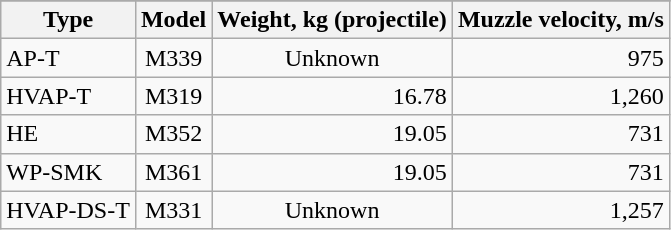<table class="wikitable">
<tr>
</tr>
<tr style="vertical-align:top; text-align:center;">
<th>Type</th>
<th>Model</th>
<th>Weight, kg (projectile)</th>
<th>Muzzle velocity, m/s</th>
</tr>
<tr style="vertical-align:top; text-align:center;">
<td style="text-align:left">AP-T</td>
<td>M339</td>
<td>Unknown</td>
<td style="text-align:right;">975</td>
</tr>
<tr style="vertical-align:top; text-align:center;">
<td style="text-align:left">HVAP-T</td>
<td>M319</td>
<td style="text-align:right;">16.78</td>
<td style="text-align:right;">1,260</td>
</tr>
<tr style="vertical-align:top; text-align:center;">
<td style="text-align:left">HE</td>
<td>M352</td>
<td style="text-align:right;">19.05</td>
<td style="text-align:right;">731</td>
</tr>
<tr style="vertical-align:top; text-align:center;">
<td style="text-align:left">WP-SMK</td>
<td>M361</td>
<td style="text-align:right;">19.05</td>
<td style="text-align:right;">731</td>
</tr>
<tr style="vertical-align:top; text-align:center;">
<td style="text-align:left">HVAP-DS-T</td>
<td>M331</td>
<td>Unknown</td>
<td style="text-align:right;">1,257</td>
</tr>
</table>
